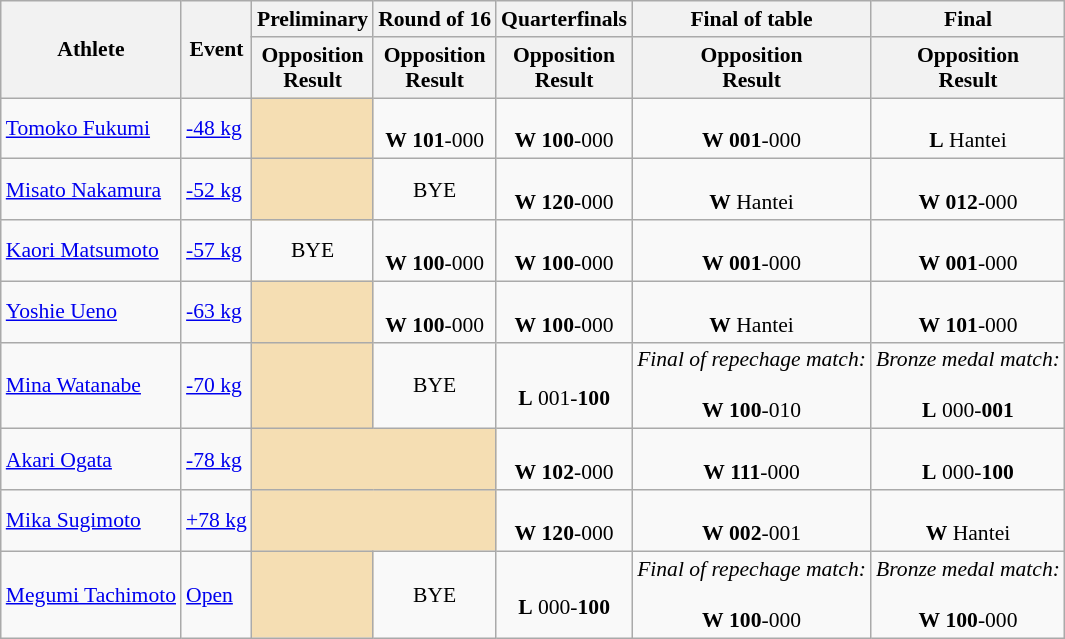<table class=wikitable style="font-size:90%">
<tr>
<th rowspan=2>Athlete</th>
<th rowspan=2>Event</th>
<th>Preliminary</th>
<th>Round of 16</th>
<th>Quarterfinals</th>
<th>Final of table</th>
<th>Final</th>
</tr>
<tr>
<th>Opposition<br>Result</th>
<th>Opposition<br>Result</th>
<th>Opposition<br>Result</th>
<th>Opposition<br>Result</th>
<th>Opposition<br>Result</th>
</tr>
<tr>
<td><a href='#'>Tomoko Fukumi</a></td>
<td><a href='#'>-48 kg</a></td>
<td style="background:wheat;"></td>
<td align=center><br><strong>W</strong> <strong>101</strong>-000</td>
<td align=center><br><strong>W</strong> <strong>100</strong>-000</td>
<td align=center><br><strong>W</strong> <strong>001</strong>-000</td>
<td align=center><br><strong>L</strong> Hantei<br></td>
</tr>
<tr>
<td><a href='#'>Misato Nakamura</a></td>
<td><a href='#'>-52 kg</a></td>
<td style="background:wheat;"></td>
<td align=center>BYE</td>
<td align=center><br><strong>W</strong> <strong>120</strong>-000</td>
<td align=center><br><strong>W</strong> Hantei</td>
<td align=center><br><strong>W</strong> <strong>012</strong>-000<br></td>
</tr>
<tr>
<td><a href='#'>Kaori Matsumoto</a></td>
<td><a href='#'>-57 kg</a></td>
<td align=center>BYE</td>
<td align=center><br><strong>W</strong> <strong>100</strong>-000</td>
<td align=center><br><strong>W</strong> <strong>100</strong>-000</td>
<td align=center><br><strong>W</strong> <strong>001</strong>-000</td>
<td align=center><br><strong>W</strong> <strong>001</strong>-000<br></td>
</tr>
<tr>
<td><a href='#'>Yoshie Ueno</a></td>
<td><a href='#'>-63 kg</a></td>
<td style="background:wheat;"></td>
<td align=center><br><strong>W</strong> <strong>100</strong>-000</td>
<td align=center><br><strong>W</strong> <strong>100</strong>-000</td>
<td align=center><br><strong>W</strong> Hantei</td>
<td align=center><br><strong>W</strong> <strong>101</strong>-000<br></td>
</tr>
<tr>
<td><a href='#'>Mina Watanabe</a></td>
<td><a href='#'>-70 kg</a></td>
<td style="background:wheat;"></td>
<td align=center>BYE</td>
<td align=center><br><strong>L</strong> 001-<strong>100</strong></td>
<td align=center><em>Final of repechage match:</em><br><br><strong>W</strong> <strong>100</strong>-010</td>
<td align=center><em>Bronze medal match:</em><br><br><strong>L</strong> 000-<strong>001</strong></td>
</tr>
<tr>
<td><a href='#'>Akari Ogata</a></td>
<td><a href='#'>-78 kg</a></td>
<td style="background:wheat;" colspan=2></td>
<td align=center><br><strong>W</strong> <strong>102</strong>-000</td>
<td align=center><br><strong>W</strong> <strong>111</strong>-000</td>
<td align=center><br><strong>L</strong> 000-<strong>100</strong><br></td>
</tr>
<tr>
<td><a href='#'>Mika Sugimoto</a></td>
<td><a href='#'>+78 kg</a></td>
<td style="background:wheat;" colspan=2></td>
<td align=center><br><strong>W</strong> <strong>120</strong>-000</td>
<td align=center><br><strong>W</strong> <strong>002</strong>-001</td>
<td align=center><br><strong>W</strong> Hantei<br></td>
</tr>
<tr>
<td><a href='#'>Megumi Tachimoto</a></td>
<td><a href='#'>Open</a></td>
<td style="background:wheat;"></td>
<td align=center>BYE</td>
<td align=center><br><strong>L</strong> 000-<strong>100</strong></td>
<td align=center><em>Final of repechage match:</em><br><br><strong>W</strong> <strong>100</strong>-000</td>
<td align=center><em>Bronze medal match:</em><br><br><strong>W</strong> <strong>100</strong>-000<br></td>
</tr>
</table>
